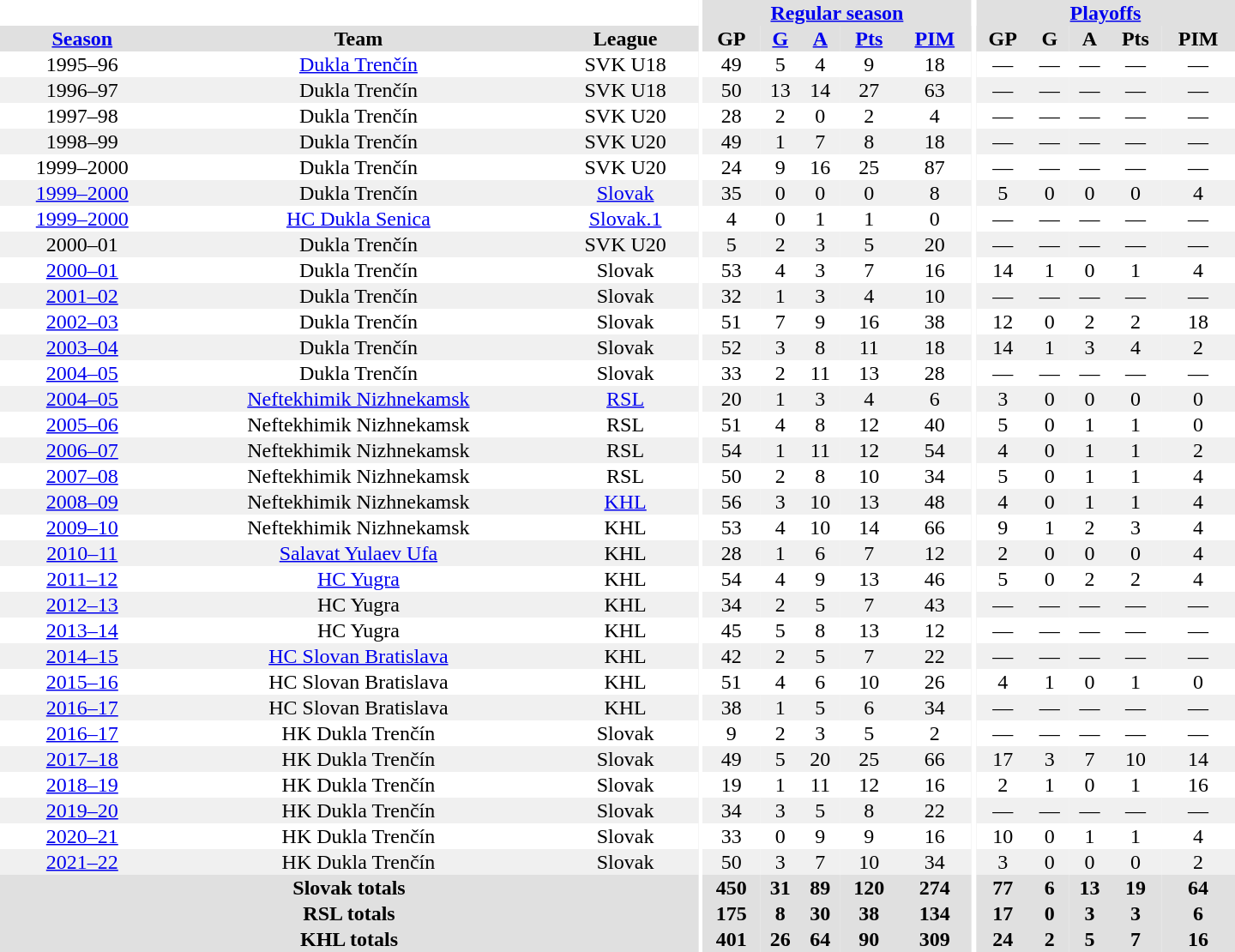<table border="0" cellpadding="1" cellspacing="0" style="text-align:center; width:60em">
<tr bgcolor="#e0e0e0">
<th colspan="3"  bgcolor="#ffffff"></th>
<th rowspan="100" bgcolor="#ffffff"></th>
<th colspan="5"><a href='#'>Regular season</a></th>
<th rowspan="100" bgcolor="#ffffff"></th>
<th colspan="5"><a href='#'>Playoffs</a></th>
</tr>
<tr bgcolor="#e0e0e0">
<th><a href='#'>Season</a></th>
<th>Team</th>
<th>League</th>
<th>GP</th>
<th><a href='#'>G</a></th>
<th><a href='#'>A</a></th>
<th><a href='#'>Pts</a></th>
<th><a href='#'>PIM</a></th>
<th>GP</th>
<th>G</th>
<th>A</th>
<th>Pts</th>
<th>PIM</th>
</tr>
<tr>
<td>1995–96</td>
<td><a href='#'>Dukla Trenčín</a></td>
<td>SVK U18</td>
<td>49</td>
<td>5</td>
<td>4</td>
<td>9</td>
<td>18</td>
<td>—</td>
<td>—</td>
<td>—</td>
<td>—</td>
<td>—</td>
</tr>
<tr bgcolor="#f0f0f0">
<td>1996–97</td>
<td>Dukla Trenčín</td>
<td>SVK U18</td>
<td>50</td>
<td>13</td>
<td>14</td>
<td>27</td>
<td>63</td>
<td>—</td>
<td>—</td>
<td>—</td>
<td>—</td>
<td>—</td>
</tr>
<tr>
<td>1997–98</td>
<td>Dukla Trenčín</td>
<td>SVK U20</td>
<td>28</td>
<td>2</td>
<td>0</td>
<td>2</td>
<td>4</td>
<td>—</td>
<td>—</td>
<td>—</td>
<td>—</td>
<td>—</td>
</tr>
<tr bgcolor="#f0f0f0">
<td>1998–99</td>
<td>Dukla Trenčín</td>
<td>SVK U20</td>
<td>49</td>
<td>1</td>
<td>7</td>
<td>8</td>
<td>18</td>
<td>—</td>
<td>—</td>
<td>—</td>
<td>—</td>
<td>—</td>
</tr>
<tr>
<td>1999–2000</td>
<td>Dukla Trenčín</td>
<td>SVK U20</td>
<td>24</td>
<td>9</td>
<td>16</td>
<td>25</td>
<td>87</td>
<td>—</td>
<td>—</td>
<td>—</td>
<td>—</td>
<td>—</td>
</tr>
<tr bgcolor="#f0f0f0">
<td><a href='#'>1999–2000</a></td>
<td>Dukla Trenčín</td>
<td><a href='#'>Slovak</a></td>
<td>35</td>
<td>0</td>
<td>0</td>
<td>0</td>
<td>8</td>
<td>5</td>
<td>0</td>
<td>0</td>
<td>0</td>
<td>4</td>
</tr>
<tr>
<td><a href='#'>1999–2000</a></td>
<td><a href='#'>HC Dukla Senica</a></td>
<td><a href='#'>Slovak.1</a></td>
<td>4</td>
<td>0</td>
<td>1</td>
<td>1</td>
<td>0</td>
<td>—</td>
<td>—</td>
<td>—</td>
<td>—</td>
<td>—</td>
</tr>
<tr bgcolor="#f0f0f0">
<td>2000–01</td>
<td>Dukla Trenčín</td>
<td>SVK U20</td>
<td>5</td>
<td>2</td>
<td>3</td>
<td>5</td>
<td>20</td>
<td>—</td>
<td>—</td>
<td>—</td>
<td>—</td>
<td>—</td>
</tr>
<tr>
<td><a href='#'>2000–01</a></td>
<td>Dukla Trenčín</td>
<td>Slovak</td>
<td>53</td>
<td>4</td>
<td>3</td>
<td>7</td>
<td>16</td>
<td>14</td>
<td>1</td>
<td>0</td>
<td>1</td>
<td>4</td>
</tr>
<tr bgcolor="#f0f0f0">
<td><a href='#'>2001–02</a></td>
<td>Dukla Trenčín</td>
<td>Slovak</td>
<td>32</td>
<td>1</td>
<td>3</td>
<td>4</td>
<td>10</td>
<td>—</td>
<td>—</td>
<td>—</td>
<td>—</td>
<td>—</td>
</tr>
<tr>
<td><a href='#'>2002–03</a></td>
<td>Dukla Trenčín</td>
<td>Slovak</td>
<td>51</td>
<td>7</td>
<td>9</td>
<td>16</td>
<td>38</td>
<td>12</td>
<td>0</td>
<td>2</td>
<td>2</td>
<td>18</td>
</tr>
<tr bgcolor="#f0f0f0">
<td><a href='#'>2003–04</a></td>
<td>Dukla Trenčín</td>
<td>Slovak</td>
<td>52</td>
<td>3</td>
<td>8</td>
<td>11</td>
<td>18</td>
<td>14</td>
<td>1</td>
<td>3</td>
<td>4</td>
<td>2</td>
</tr>
<tr>
<td><a href='#'>2004–05</a></td>
<td>Dukla Trenčín</td>
<td>Slovak</td>
<td>33</td>
<td>2</td>
<td>11</td>
<td>13</td>
<td>28</td>
<td>—</td>
<td>—</td>
<td>—</td>
<td>—</td>
<td>—</td>
</tr>
<tr bgcolor="#f0f0f0">
<td><a href='#'>2004–05</a></td>
<td><a href='#'>Neftekhimik Nizhnekamsk</a></td>
<td><a href='#'>RSL</a></td>
<td>20</td>
<td>1</td>
<td>3</td>
<td>4</td>
<td>6</td>
<td>3</td>
<td>0</td>
<td>0</td>
<td>0</td>
<td>0</td>
</tr>
<tr>
<td><a href='#'>2005–06</a></td>
<td>Neftekhimik Nizhnekamsk</td>
<td>RSL</td>
<td>51</td>
<td>4</td>
<td>8</td>
<td>12</td>
<td>40</td>
<td>5</td>
<td>0</td>
<td>1</td>
<td>1</td>
<td>0</td>
</tr>
<tr bgcolor="#f0f0f0">
<td><a href='#'>2006–07</a></td>
<td>Neftekhimik Nizhnekamsk</td>
<td>RSL</td>
<td>54</td>
<td>1</td>
<td>11</td>
<td>12</td>
<td>54</td>
<td>4</td>
<td>0</td>
<td>1</td>
<td>1</td>
<td>2</td>
</tr>
<tr>
<td><a href='#'>2007–08</a></td>
<td>Neftekhimik Nizhnekamsk</td>
<td>RSL</td>
<td>50</td>
<td>2</td>
<td>8</td>
<td>10</td>
<td>34</td>
<td>5</td>
<td>0</td>
<td>1</td>
<td>1</td>
<td>4</td>
</tr>
<tr bgcolor="#f0f0f0">
<td><a href='#'>2008–09</a></td>
<td>Neftekhimik Nizhnekamsk</td>
<td><a href='#'>KHL</a></td>
<td>56</td>
<td>3</td>
<td>10</td>
<td>13</td>
<td>48</td>
<td>4</td>
<td>0</td>
<td>1</td>
<td>1</td>
<td>4</td>
</tr>
<tr>
<td><a href='#'>2009–10</a></td>
<td>Neftekhimik Nizhnekamsk</td>
<td>KHL</td>
<td>53</td>
<td>4</td>
<td>10</td>
<td>14</td>
<td>66</td>
<td>9</td>
<td>1</td>
<td>2</td>
<td>3</td>
<td>4</td>
</tr>
<tr bgcolor="#f0f0f0">
<td><a href='#'>2010–11</a></td>
<td><a href='#'>Salavat Yulaev Ufa</a></td>
<td>KHL</td>
<td>28</td>
<td>1</td>
<td>6</td>
<td>7</td>
<td>12</td>
<td>2</td>
<td>0</td>
<td>0</td>
<td>0</td>
<td>4</td>
</tr>
<tr>
<td><a href='#'>2011–12</a></td>
<td><a href='#'>HC Yugra</a></td>
<td>KHL</td>
<td>54</td>
<td>4</td>
<td>9</td>
<td>13</td>
<td>46</td>
<td>5</td>
<td>0</td>
<td>2</td>
<td>2</td>
<td>4</td>
</tr>
<tr bgcolor="#f0f0f0">
<td><a href='#'>2012–13</a></td>
<td>HC Yugra</td>
<td>KHL</td>
<td>34</td>
<td>2</td>
<td>5</td>
<td>7</td>
<td>43</td>
<td>—</td>
<td>—</td>
<td>—</td>
<td>—</td>
<td>—</td>
</tr>
<tr>
<td><a href='#'>2013–14</a></td>
<td>HC Yugra</td>
<td>KHL</td>
<td>45</td>
<td>5</td>
<td>8</td>
<td>13</td>
<td>12</td>
<td>—</td>
<td>—</td>
<td>—</td>
<td>—</td>
<td>—</td>
</tr>
<tr bgcolor="#f0f0f0">
<td><a href='#'>2014–15</a></td>
<td><a href='#'>HC Slovan Bratislava</a></td>
<td>KHL</td>
<td>42</td>
<td>2</td>
<td>5</td>
<td>7</td>
<td>22</td>
<td>—</td>
<td>—</td>
<td>—</td>
<td>—</td>
<td>—</td>
</tr>
<tr>
<td><a href='#'>2015–16</a></td>
<td>HC Slovan Bratislava</td>
<td>KHL</td>
<td>51</td>
<td>4</td>
<td>6</td>
<td>10</td>
<td>26</td>
<td>4</td>
<td>1</td>
<td>0</td>
<td>1</td>
<td>0</td>
</tr>
<tr bgcolor="#f0f0f0">
<td><a href='#'>2016–17</a></td>
<td>HC Slovan Bratislava</td>
<td>KHL</td>
<td>38</td>
<td>1</td>
<td>5</td>
<td>6</td>
<td>34</td>
<td>—</td>
<td>—</td>
<td>—</td>
<td>—</td>
<td>—</td>
</tr>
<tr>
<td><a href='#'>2016–17</a></td>
<td>HK Dukla Trenčín</td>
<td>Slovak</td>
<td>9</td>
<td>2</td>
<td>3</td>
<td>5</td>
<td>2</td>
<td>—</td>
<td>—</td>
<td>—</td>
<td>—</td>
<td>—</td>
</tr>
<tr bgcolor="#f0f0f0">
<td><a href='#'>2017–18</a></td>
<td>HK Dukla Trenčín</td>
<td>Slovak</td>
<td>49</td>
<td>5</td>
<td>20</td>
<td>25</td>
<td>66</td>
<td>17</td>
<td>3</td>
<td>7</td>
<td>10</td>
<td>14</td>
</tr>
<tr>
<td><a href='#'>2018–19</a></td>
<td>HK Dukla Trenčín</td>
<td>Slovak</td>
<td>19</td>
<td>1</td>
<td>11</td>
<td>12</td>
<td>16</td>
<td>2</td>
<td>1</td>
<td>0</td>
<td>1</td>
<td>16</td>
</tr>
<tr bgcolor="#f0f0f0">
<td><a href='#'>2019–20</a></td>
<td>HK Dukla Trenčín</td>
<td>Slovak</td>
<td>34</td>
<td>3</td>
<td>5</td>
<td>8</td>
<td>22</td>
<td>—</td>
<td>—</td>
<td>—</td>
<td>—</td>
<td>—</td>
</tr>
<tr>
<td><a href='#'>2020–21</a></td>
<td>HK Dukla Trenčín</td>
<td>Slovak</td>
<td>33</td>
<td>0</td>
<td>9</td>
<td>9</td>
<td>16</td>
<td>10</td>
<td>0</td>
<td>1</td>
<td>1</td>
<td>4</td>
</tr>
<tr bgcolor="#f0f0f0">
<td><a href='#'>2021–22</a></td>
<td>HK Dukla Trenčín</td>
<td>Slovak</td>
<td>50</td>
<td>3</td>
<td>7</td>
<td>10</td>
<td>34</td>
<td>3</td>
<td>0</td>
<td>0</td>
<td>0</td>
<td>2</td>
</tr>
<tr bgcolor="#e0e0e0">
<th colspan="3">Slovak totals</th>
<th>450</th>
<th>31</th>
<th>89</th>
<th>120</th>
<th>274</th>
<th>77</th>
<th>6</th>
<th>13</th>
<th>19</th>
<th>64</th>
</tr>
<tr bgcolor="#e0e0e0">
<th colspan="3">RSL totals</th>
<th>175</th>
<th>8</th>
<th>30</th>
<th>38</th>
<th>134</th>
<th>17</th>
<th>0</th>
<th>3</th>
<th>3</th>
<th>6</th>
</tr>
<tr bgcolor="#e0e0e0">
<th colspan="3">KHL totals</th>
<th>401</th>
<th>26</th>
<th>64</th>
<th>90</th>
<th>309</th>
<th>24</th>
<th>2</th>
<th>5</th>
<th>7</th>
<th>16</th>
</tr>
</table>
